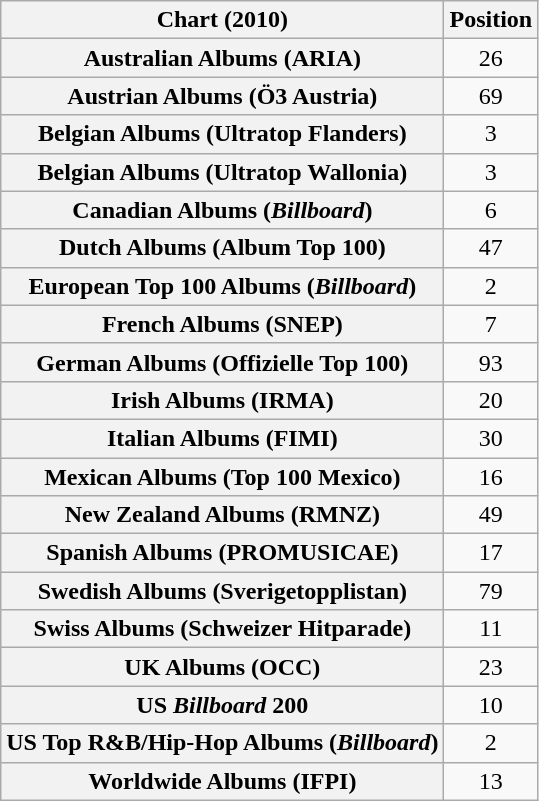<table class="wikitable sortable plainrowheaders" style="text-align:center">
<tr>
<th scope="col">Chart (2010)</th>
<th scope="col">Position</th>
</tr>
<tr>
<th scope="row">Australian Albums (ARIA)</th>
<td>26</td>
</tr>
<tr>
<th scope="row">Austrian Albums (Ö3 Austria)</th>
<td>69</td>
</tr>
<tr>
<th scope="row">Belgian Albums (Ultratop Flanders)</th>
<td>3</td>
</tr>
<tr>
<th scope="row">Belgian Albums (Ultratop Wallonia)</th>
<td>3</td>
</tr>
<tr>
<th scope="row">Canadian Albums (<em>Billboard</em>)</th>
<td>6</td>
</tr>
<tr>
<th scope="row">Dutch Albums (Album Top 100)</th>
<td>47</td>
</tr>
<tr>
<th scope="row">European Top 100 Albums (<em>Billboard</em>)</th>
<td>2</td>
</tr>
<tr>
<th scope="row">French Albums (SNEP)</th>
<td>7</td>
</tr>
<tr>
<th scope="row">German Albums (Offizielle Top 100)</th>
<td>93</td>
</tr>
<tr>
<th scope="row">Irish Albums (IRMA)</th>
<td>20</td>
</tr>
<tr>
<th scope="row">Italian Albums (FIMI)</th>
<td>30</td>
</tr>
<tr>
<th scope="row">Mexican Albums (Top 100 Mexico)</th>
<td>16</td>
</tr>
<tr>
<th scope="row">New Zealand Albums (RMNZ)</th>
<td>49</td>
</tr>
<tr>
<th scope="row">Spanish Albums (PROMUSICAE)</th>
<td>17</td>
</tr>
<tr>
<th scope="row">Swedish Albums (Sverigetopplistan)</th>
<td>79</td>
</tr>
<tr>
<th scope="row">Swiss Albums (Schweizer Hitparade)</th>
<td>11</td>
</tr>
<tr>
<th scope="row">UK Albums (OCC)</th>
<td>23</td>
</tr>
<tr>
<th scope="row">US <em>Billboard</em> 200</th>
<td>10</td>
</tr>
<tr>
<th scope="row">US Top R&B/Hip-Hop Albums (<em>Billboard</em>)</th>
<td>2</td>
</tr>
<tr>
<th scope="row">Worldwide Albums (IFPI)</th>
<td>13</td>
</tr>
</table>
